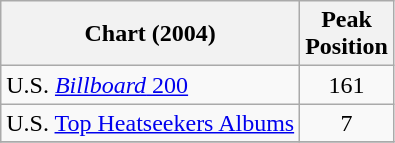<table class="wikitable sortable">
<tr>
<th>Chart (2004)</th>
<th>Peak<br>Position</th>
</tr>
<tr>
<td>U.S. <a href='#'><em>Billboard</em> 200</a></td>
<td align="center">161</td>
</tr>
<tr>
<td>U.S. <a href='#'>Top Heatseekers Albums</a></td>
<td align="center">7</td>
</tr>
<tr>
</tr>
</table>
